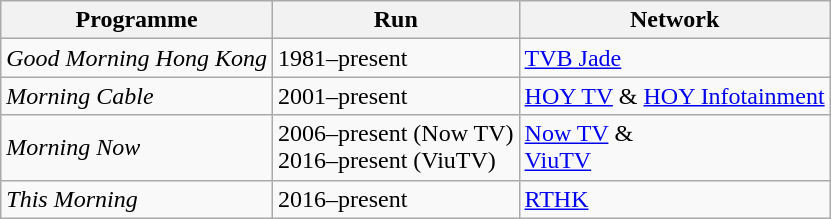<table class="wikitable">
<tr>
<th>Programme</th>
<th>Run</th>
<th>Network</th>
</tr>
<tr>
<td><em>Good Morning Hong Kong</em></td>
<td>1981–present</td>
<td><a href='#'>TVB Jade</a></td>
</tr>
<tr>
<td><em>Morning Cable</em></td>
<td>2001–present</td>
<td><a href='#'>HOY TV</a> & <a href='#'>HOY Infotainment</a></td>
</tr>
<tr>
<td><em>Morning Now</em></td>
<td>2006–present (Now TV)<br>2016–present (ViuTV)</td>
<td><a href='#'>Now TV</a> &<br><a href='#'>ViuTV</a></td>
</tr>
<tr>
<td><em>This Morning</em></td>
<td>2016–present</td>
<td><a href='#'>RTHK</a></td>
</tr>
</table>
